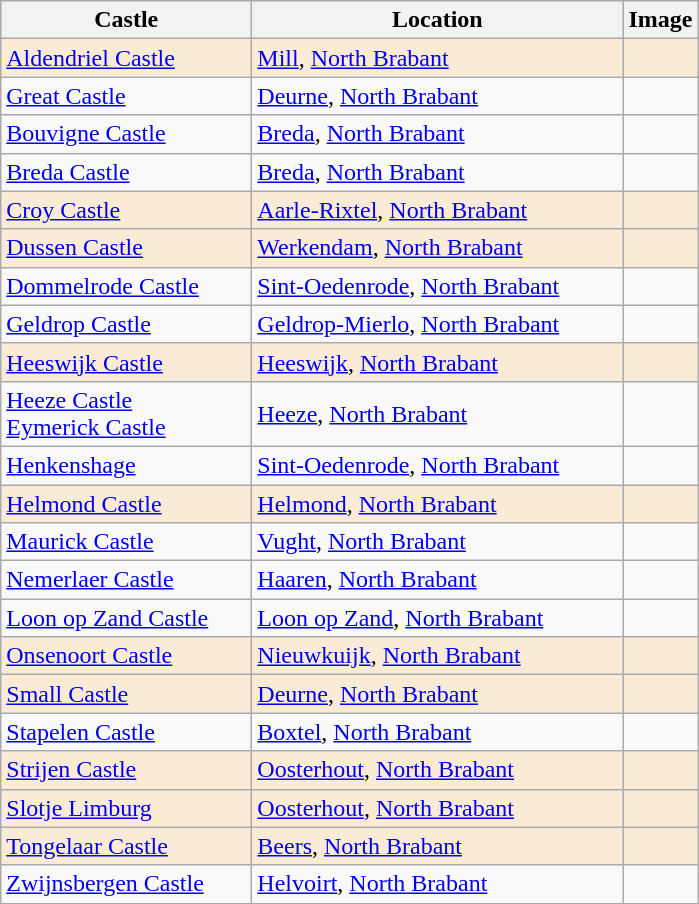<table class="wikitable">
<tr>
<th style="width:10em;">Castle</th>
<th style="width:15em;">Location</th>
<th>Image</th>
</tr>
<tr bgcolor="#FAEBD7">
<td><a href='#'>Aldendriel Castle</a></td>
<td><a href='#'>Mill</a>, <a href='#'>North Brabant</a><br></td>
<td></td>
</tr>
<tr>
<td><a href='#'>Great Castle</a></td>
<td><a href='#'>Deurne</a>, <a href='#'>North Brabant</a><br></td>
<td></td>
</tr>
<tr>
<td><a href='#'>Bouvigne Castle</a></td>
<td><a href='#'>Breda</a>, <a href='#'>North Brabant</a><br></td>
<td></td>
</tr>
<tr>
<td><a href='#'>Breda Castle</a></td>
<td><a href='#'>Breda</a>, <a href='#'>North Brabant</a><br></td>
<td></td>
</tr>
<tr bgcolor="#FAEBD7">
<td><a href='#'>Croy Castle</a></td>
<td><a href='#'>Aarle-Rixtel</a>, <a href='#'>North Brabant</a><br></td>
<td></td>
</tr>
<tr bgcolor="#FAEBD7">
<td><a href='#'>Dussen Castle</a></td>
<td><a href='#'>Werkendam</a>, <a href='#'>North Brabant</a><br></td>
<td></td>
</tr>
<tr>
<td><a href='#'>Dommelrode Castle</a></td>
<td><a href='#'>Sint-Oedenrode</a>, <a href='#'>North Brabant</a><br></td>
<td></td>
</tr>
<tr>
<td><a href='#'>Geldrop Castle</a></td>
<td><a href='#'>Geldrop-Mierlo</a>, <a href='#'>North Brabant</a><br></td>
<td></td>
</tr>
<tr bgcolor="#FAEBD7">
<td><a href='#'>Heeswijk Castle</a></td>
<td><a href='#'>Heeswijk</a>, <a href='#'>North Brabant</a><br></td>
<td></td>
</tr>
<tr>
<td><a href='#'>Heeze Castle</a><br><a href='#'>Eymerick Castle</a></td>
<td><a href='#'>Heeze</a>, <a href='#'>North Brabant</a><br></td>
<td></td>
</tr>
<tr>
<td><a href='#'>Henkenshage</a></td>
<td><a href='#'>Sint-Oedenrode</a>, <a href='#'>North Brabant</a><br></td>
<td></td>
</tr>
<tr bgcolor="#FAEBD7">
<td><a href='#'>Helmond Castle</a></td>
<td><a href='#'>Helmond</a>, <a href='#'>North Brabant</a><br></td>
<td></td>
</tr>
<tr>
<td><a href='#'>Maurick Castle</a></td>
<td><a href='#'>Vught</a>, <a href='#'>North Brabant</a><br></td>
<td></td>
</tr>
<tr>
<td><a href='#'>Nemerlaer Castle</a></td>
<td><a href='#'>Haaren</a>, <a href='#'>North Brabant</a><br></td>
<td></td>
</tr>
<tr>
<td><a href='#'>Loon op Zand Castle</a></td>
<td><a href='#'>Loon op Zand</a>, <a href='#'>North Brabant</a><br></td>
<td></td>
</tr>
<tr bgcolor="#FAEBD7">
<td><a href='#'>Onsenoort Castle</a></td>
<td><a href='#'>Nieuwkuijk</a>, <a href='#'>North Brabant</a><br></td>
<td></td>
</tr>
<tr bgcolor="#FAEBD7">
<td><a href='#'>Small Castle</a></td>
<td><a href='#'>Deurne</a>, <a href='#'>North Brabant</a><br></td>
<td></td>
</tr>
<tr>
<td><a href='#'>Stapelen Castle</a></td>
<td><a href='#'>Boxtel</a>, <a href='#'>North Brabant</a><br></td>
<td></td>
</tr>
<tr bgcolor="#FAEBD7">
<td><a href='#'>Strijen Castle</a></td>
<td><a href='#'>Oosterhout</a>, <a href='#'>North Brabant</a><br></td>
<td></td>
</tr>
<tr bgcolor="#FAEBD7">
<td><a href='#'>Slotje Limburg</a></td>
<td><a href='#'>Oosterhout</a>, <a href='#'>North Brabant</a><br></td>
<td></td>
</tr>
<tr bgcolor="#FAEBD7">
<td><a href='#'>Tongelaar Castle</a></td>
<td><a href='#'>Beers</a>, <a href='#'>North Brabant</a><br></td>
<td></td>
</tr>
<tr>
<td><a href='#'>Zwijnsbergen Castle</a></td>
<td><a href='#'>Helvoirt</a>, <a href='#'>North Brabant</a><br></td>
<td></td>
</tr>
</table>
